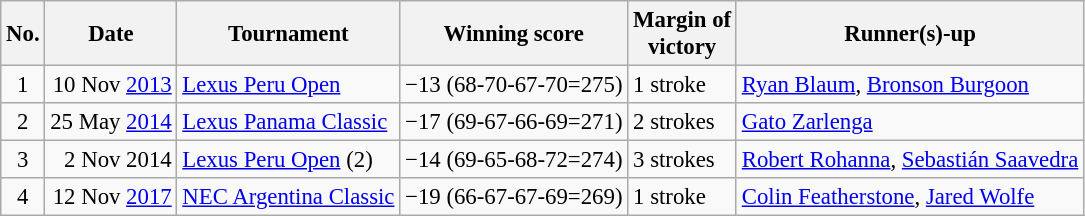<table class="wikitable" style="font-size:95%;">
<tr>
<th>No.</th>
<th>Date</th>
<th>Tournament</th>
<th>Winning score</th>
<th>Margin of<br>victory</th>
<th>Runner(s)-up</th>
</tr>
<tr>
<td align=center>1</td>
<td align=right>10 Nov <a href='#'>2013</a></td>
<td><a href='#'>Lexus Peru Open</a></td>
<td>−13 (68-70-67-70=275)</td>
<td>1 stroke</td>
<td> <a href='#'>Ryan Blaum</a>,  <a href='#'>Bronson Burgoon</a></td>
</tr>
<tr>
<td align=center>2</td>
<td align=right>25 May <a href='#'>2014</a></td>
<td><a href='#'>Lexus Panama Classic</a></td>
<td>−17 (69-67-66-69=271)</td>
<td>2 strokes</td>
<td> <a href='#'>Gato Zarlenga</a></td>
</tr>
<tr>
<td align=center>3</td>
<td align=right>2 Nov 2014</td>
<td><a href='#'>Lexus Peru Open</a> (2)</td>
<td>−14 (69-65-68-72=274)</td>
<td>3 strokes</td>
<td> <a href='#'>Robert Rohanna</a>,  <a href='#'>Sebastián Saavedra</a></td>
</tr>
<tr>
<td align=center>4</td>
<td align=right>12 Nov <a href='#'>2017</a></td>
<td><a href='#'>NEC Argentina Classic</a></td>
<td>−19 (66-67-67-69=269)</td>
<td>1 stroke</td>
<td> <a href='#'>Colin Featherstone</a>,  <a href='#'>Jared Wolfe</a></td>
</tr>
</table>
